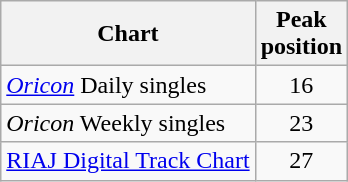<table class="wikitable sortable">
<tr>
<th>Chart</th>
<th>Peak<br>position</th>
</tr>
<tr>
<td><em><a href='#'>Oricon</a></em> Daily singles</td>
<td style="text-align:center;">16</td>
</tr>
<tr>
<td><em>Oricon</em> Weekly singles</td>
<td style="text-align:center;">23</td>
</tr>
<tr>
<td><a href='#'>RIAJ Digital Track Chart</a></td>
<td style="text-align:center;">27</td>
</tr>
</table>
